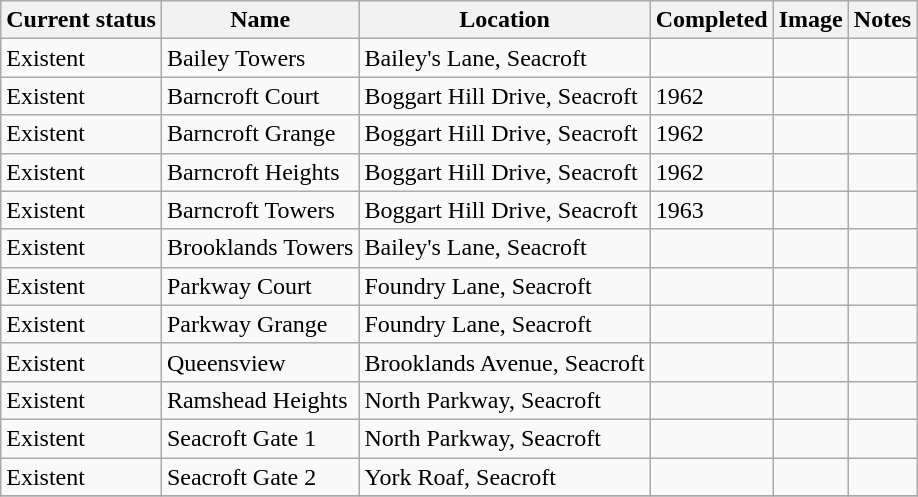<table class="wikitable sortable">
<tr>
<th>Current status</th>
<th>Name</th>
<th>Location</th>
<th>Completed</th>
<th class="unsortable">Image</th>
<th class="unsortable">Notes</th>
</tr>
<tr>
<td>Existent</td>
<td>Bailey Towers</td>
<td>Bailey's Lane, Seacroft</td>
<td></td>
<td></td>
<td></td>
</tr>
<tr>
<td>Existent</td>
<td>Barncroft Court</td>
<td>Boggart Hill Drive, Seacroft</td>
<td>1962</td>
<td></td>
<td></td>
</tr>
<tr>
<td>Existent</td>
<td>Barncroft Grange</td>
<td>Boggart Hill Drive, Seacroft</td>
<td>1962</td>
<td></td>
<td></td>
</tr>
<tr>
<td>Existent</td>
<td>Barncroft Heights</td>
<td>Boggart Hill Drive, Seacroft</td>
<td>1962</td>
<td></td>
<td></td>
</tr>
<tr>
<td>Existent</td>
<td>Barncroft Towers</td>
<td>Boggart Hill Drive, Seacroft</td>
<td>1963</td>
<td></td>
<td></td>
</tr>
<tr>
<td>Existent</td>
<td>Brooklands Towers</td>
<td>Bailey's Lane, Seacroft</td>
<td></td>
<td></td>
<td></td>
</tr>
<tr>
<td>Existent</td>
<td>Parkway Court</td>
<td>Foundry Lane, Seacroft</td>
<td></td>
<td></td>
<td></td>
</tr>
<tr>
<td>Existent</td>
<td>Parkway Grange</td>
<td>Foundry Lane, Seacroft</td>
<td></td>
<td></td>
<td></td>
</tr>
<tr>
<td>Existent</td>
<td>Queensview</td>
<td>Brooklands Avenue, Seacroft</td>
<td></td>
<td></td>
<td></td>
</tr>
<tr>
<td>Existent</td>
<td>Ramshead Heights</td>
<td>North Parkway, Seacroft</td>
<td></td>
<td></td>
<td></td>
</tr>
<tr>
<td>Existent</td>
<td>Seacroft Gate 1</td>
<td>North Parkway, Seacroft</td>
<td></td>
<td></td>
<td></td>
</tr>
<tr>
<td>Existent</td>
<td>Seacroft Gate 2</td>
<td>York Roaf, Seacroft</td>
<td></td>
<td></td>
<td></td>
</tr>
<tr>
</tr>
</table>
